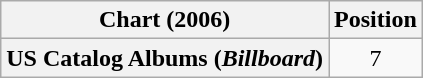<table class="wikitable sortable plainrowheaders" style="text-align:center">
<tr>
<th scope="col">Chart (2006)</th>
<th scope="col">Position</th>
</tr>
<tr>
<th scope="row">US Catalog Albums (<em>Billboard</em>)</th>
<td>7</td>
</tr>
</table>
